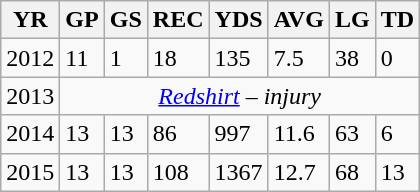<table class="wikitable">
<tr>
<th>YR</th>
<th>GP</th>
<th>GS</th>
<th>REC</th>
<th>YDS</th>
<th>AVG</th>
<th>LG</th>
<th>TD</th>
</tr>
<tr>
<td>2012</td>
<td>11</td>
<td>1</td>
<td>18</td>
<td>135</td>
<td>7.5</td>
<td>38</td>
<td>0</td>
</tr>
<tr>
<td>2013</td>
<td colspan=7 align=center><em><a href='#'>Redshirt</a> – injury</em></td>
</tr>
<tr>
<td>2014</td>
<td>13</td>
<td>13</td>
<td>86</td>
<td>997</td>
<td>11.6</td>
<td>63</td>
<td>6</td>
</tr>
<tr>
<td>2015</td>
<td>13</td>
<td>13</td>
<td>108</td>
<td>1367</td>
<td>12.7</td>
<td>68</td>
<td>13</td>
</tr>
</table>
